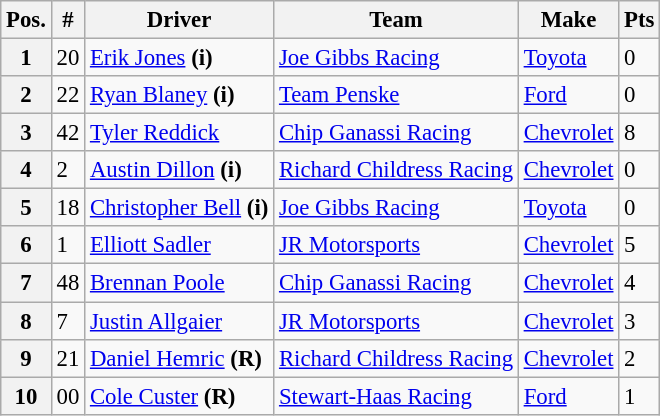<table class="wikitable" style="font-size:95%">
<tr>
<th>Pos.</th>
<th>#</th>
<th>Driver</th>
<th>Team</th>
<th>Make</th>
<th>Pts</th>
</tr>
<tr>
<th>1</th>
<td>20</td>
<td><a href='#'>Erik Jones</a> <strong>(i)</strong></td>
<td><a href='#'>Joe Gibbs Racing</a></td>
<td><a href='#'>Toyota</a></td>
<td>0</td>
</tr>
<tr>
<th>2</th>
<td>22</td>
<td><a href='#'>Ryan Blaney</a> <strong>(i)</strong></td>
<td><a href='#'>Team Penske</a></td>
<td><a href='#'>Ford</a></td>
<td>0</td>
</tr>
<tr>
<th>3</th>
<td>42</td>
<td><a href='#'>Tyler Reddick</a></td>
<td><a href='#'>Chip Ganassi Racing</a></td>
<td><a href='#'>Chevrolet</a></td>
<td>8</td>
</tr>
<tr>
<th>4</th>
<td>2</td>
<td><a href='#'>Austin Dillon</a> <strong>(i)</strong></td>
<td><a href='#'>Richard Childress Racing</a></td>
<td><a href='#'>Chevrolet</a></td>
<td>0</td>
</tr>
<tr>
<th>5</th>
<td>18</td>
<td><a href='#'>Christopher Bell</a> <strong>(i)</strong></td>
<td><a href='#'>Joe Gibbs Racing</a></td>
<td><a href='#'>Toyota</a></td>
<td>0</td>
</tr>
<tr>
<th>6</th>
<td>1</td>
<td><a href='#'>Elliott Sadler</a></td>
<td><a href='#'>JR Motorsports</a></td>
<td><a href='#'>Chevrolet</a></td>
<td>5</td>
</tr>
<tr>
<th>7</th>
<td>48</td>
<td><a href='#'>Brennan Poole</a></td>
<td><a href='#'>Chip Ganassi Racing</a></td>
<td><a href='#'>Chevrolet</a></td>
<td>4</td>
</tr>
<tr>
<th>8</th>
<td>7</td>
<td><a href='#'>Justin Allgaier</a></td>
<td><a href='#'>JR Motorsports</a></td>
<td><a href='#'>Chevrolet</a></td>
<td>3</td>
</tr>
<tr>
<th>9</th>
<td>21</td>
<td><a href='#'>Daniel Hemric</a> <strong>(R)</strong></td>
<td><a href='#'>Richard Childress Racing</a></td>
<td><a href='#'>Chevrolet</a></td>
<td>2</td>
</tr>
<tr>
<th>10</th>
<td>00</td>
<td><a href='#'>Cole Custer</a> <strong>(R)</strong></td>
<td><a href='#'>Stewart-Haas Racing</a></td>
<td><a href='#'>Ford</a></td>
<td>1</td>
</tr>
</table>
